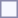<table style="border:1px solid #8888aa; background-color:#f7f8ff; padding:5px; font-size:95%; margin: 0px 12px 12px 0px;">
</table>
